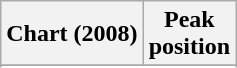<table class="wikitable sortable">
<tr>
<th>Chart (2008)</th>
<th>Peak<br>position</th>
</tr>
<tr>
</tr>
<tr>
</tr>
<tr>
</tr>
<tr>
</tr>
</table>
